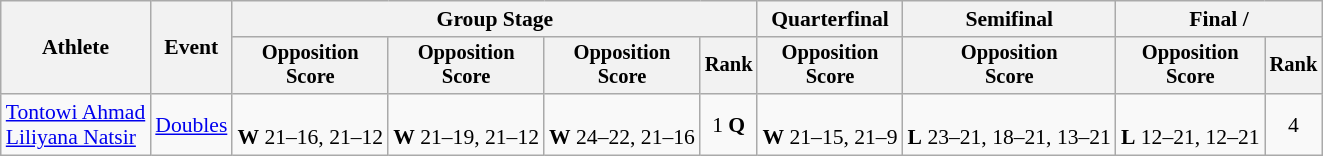<table class="wikitable" style="font-size:90%">
<tr>
<th rowspan=2>Athlete</th>
<th rowspan=2>Event</th>
<th colspan=4>Group Stage</th>
<th>Quarterfinal</th>
<th>Semifinal</th>
<th colspan=2>Final / </th>
</tr>
<tr style="font-size:95%">
<th>Opposition<br>Score</th>
<th>Opposition<br>Score</th>
<th>Opposition<br>Score</th>
<th>Rank</th>
<th>Opposition<br>Score</th>
<th>Opposition<br>Score</th>
<th>Opposition<br>Score</th>
<th>Rank</th>
</tr>
<tr align=center>
<td align=left><a href='#'>Tontowi Ahmad</a><br><a href='#'>Liliyana Natsir</a></td>
<td align=left><a href='#'>Doubles</a></td>
<td><br><strong>W</strong> 21–16, 21–12</td>
<td><br><strong>W</strong> 21–19, 21–12</td>
<td><br><strong>W</strong> 24–22, 21–16</td>
<td>1 <strong>Q</strong></td>
<td><br><strong>W</strong> 21–15, 21–9</td>
<td><br><strong>L</strong> 23–21, 18–21, 13–21</td>
<td><br><strong>L</strong> 12–21, 12–21</td>
<td>4</td>
</tr>
</table>
